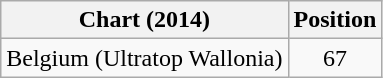<table class="wikitable">
<tr>
<th>Chart (2014)</th>
<th>Position</th>
</tr>
<tr>
<td>Belgium (Ultratop Wallonia)</td>
<td style="text-align:center;">67</td>
</tr>
</table>
